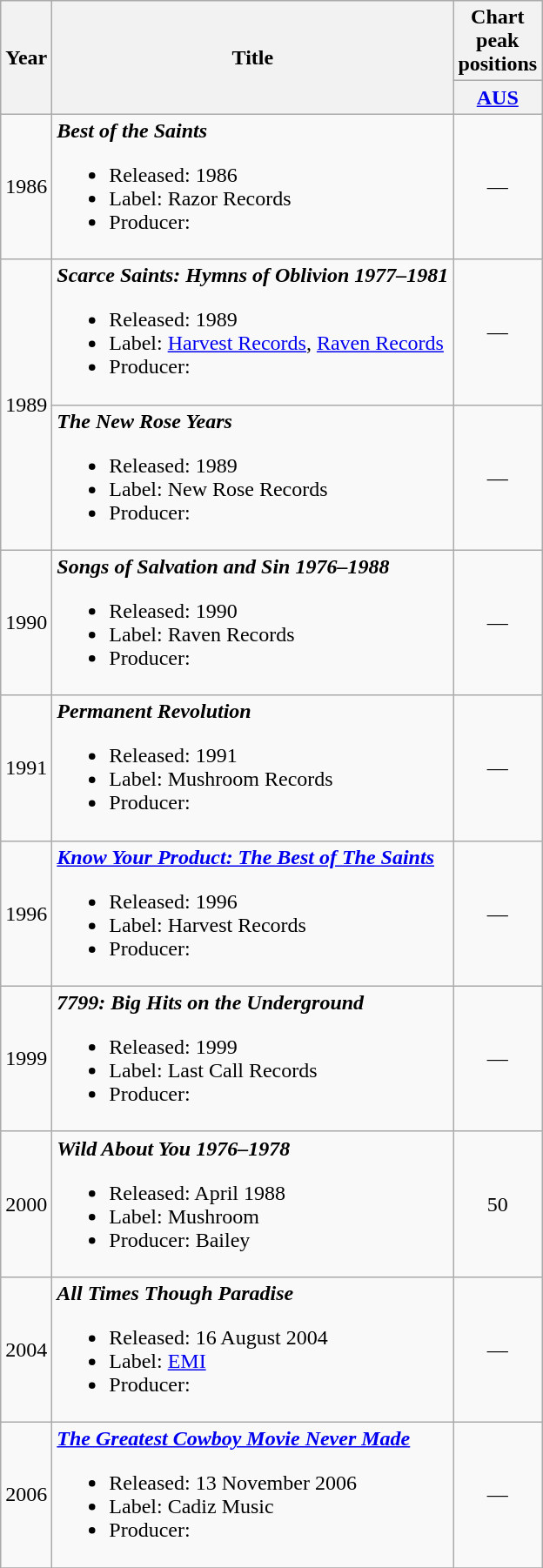<table class="wikitable">
<tr>
<th rowspan="2">Year</th>
<th rowspan="2">Title</th>
<th colspan="1">Chart peak positions</th>
</tr>
<tr>
<th style="width:3em;"><a href='#'>AUS</a><br></th>
</tr>
<tr>
<td align="center">1986</td>
<td><strong><em>Best of the Saints</em></strong><br><ul><li>Released: 1986</li><li>Label: Razor Records</li><li>Producer:</li></ul></td>
<td align="center">—</td>
</tr>
<tr>
<td align="center" rowspan="2">1989</td>
<td><strong><em>Scarce Saints: Hymns of Oblivion 1977–1981</em></strong><br><ul><li>Released: 1989</li><li>Label: <a href='#'>Harvest Records</a>, <a href='#'>Raven Records</a></li><li>Producer:</li></ul></td>
<td align="center">—</td>
</tr>
<tr>
<td><strong><em>The New Rose Years</em></strong><br><ul><li>Released: 1989</li><li>Label: New Rose Records</li><li>Producer:</li></ul></td>
<td align="center">—</td>
</tr>
<tr>
<td align="center">1990</td>
<td><strong><em>Songs of Salvation and Sin 1976–1988</em></strong><br><ul><li>Released: 1990</li><li>Label: Raven Records</li><li>Producer:</li></ul></td>
<td align="center">—</td>
</tr>
<tr>
<td align="center">1991</td>
<td><strong><em>Permanent Revolution</em></strong><br><ul><li>Released: 1991</li><li>Label: Mushroom Records</li><li>Producer:</li></ul></td>
<td align="center">—</td>
</tr>
<tr>
<td align="center">1996</td>
<td><strong><em><a href='#'>Know Your Product: The Best of The Saints</a></em></strong><br><ul><li>Released: 1996</li><li>Label: Harvest Records</li><li>Producer:</li></ul></td>
<td align="center">—</td>
</tr>
<tr>
<td align="center">1999</td>
<td><strong><em>7799: Big Hits on the Underground</em></strong><br><ul><li>Released: 1999</li><li>Label: Last Call Records</li><li>Producer:</li></ul></td>
<td align="center">—</td>
</tr>
<tr>
<td align="center">2000</td>
<td><strong><em>Wild About You 1976–1978</em></strong><br><ul><li>Released: April 1988</li><li>Label: Mushroom</li><li>Producer: Bailey</li></ul></td>
<td align="center">50</td>
</tr>
<tr>
<td align="center">2004</td>
<td><strong><em>All Times Though Paradise</em></strong><br><ul><li>Released: 16 August 2004</li><li>Label: <a href='#'>EMI</a></li><li>Producer:</li></ul></td>
<td align="center">—</td>
</tr>
<tr>
<td align="center">2006</td>
<td><strong><em><a href='#'>The Greatest Cowboy Movie Never Made</a></em></strong><br><ul><li>Released: 13 November 2006</li><li>Label: Cadiz Music</li><li>Producer:</li></ul></td>
<td align="center">—</td>
</tr>
<tr>
</tr>
</table>
